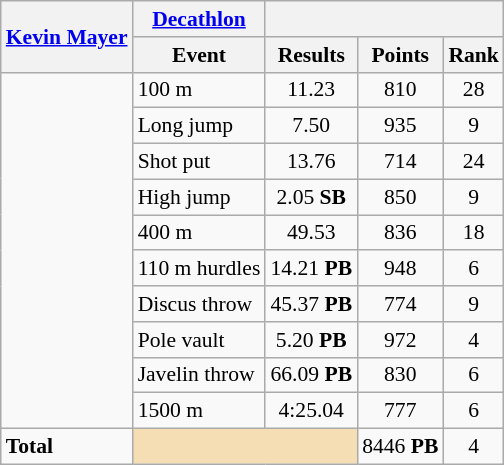<table class=wikitable style="font-size:90%;">
<tr>
<th rowspan="2"><strong><a href='#'>Kevin Mayer</a></strong></th>
<th><a href='#'>Decathlon</a></th>
<th colspan="3"></th>
</tr>
<tr>
<th>Event</th>
<th>Results</th>
<th>Points</th>
<th>Rank</th>
</tr>
<tr style="border-top: single;">
<td rowspan="10"></td>
<td>100 m</td>
<td align=center>11.23</td>
<td align=center>810</td>
<td align=center>28</td>
</tr>
<tr>
<td>Long jump</td>
<td align=center>7.50</td>
<td align=center>935</td>
<td align=center>9</td>
</tr>
<tr>
<td>Shot put</td>
<td align=center>13.76</td>
<td align=center>714</td>
<td align=center>24</td>
</tr>
<tr>
<td>High jump</td>
<td align=center>2.05 <strong>SB</strong></td>
<td align=center>850</td>
<td align=center>9</td>
</tr>
<tr>
<td>400 m</td>
<td align=center>49.53</td>
<td align=center>836</td>
<td align=center>18</td>
</tr>
<tr>
<td>110 m hurdles</td>
<td align=center>14.21 <strong>PB</strong></td>
<td align=center>948</td>
<td align=center>6</td>
</tr>
<tr>
<td>Discus throw</td>
<td align=center>45.37 <strong>PB</strong></td>
<td align=center>774</td>
<td align=center>9</td>
</tr>
<tr>
<td>Pole vault</td>
<td align=center>5.20 <strong>PB</strong></td>
<td align=center>972</td>
<td align=center>4</td>
</tr>
<tr>
<td>Javelin throw</td>
<td align=center>66.09 <strong>PB</strong></td>
<td align=center>830</td>
<td align=center>6</td>
</tr>
<tr>
<td>1500 m</td>
<td align=center>4:25.04</td>
<td align=center>777</td>
<td align=center>6</td>
</tr>
<tr style="border-top: single;">
<td><strong>Total</strong></td>
<td colspan="2" style="background:wheat;"></td>
<td align=center>8446 <strong>PB</strong></td>
<td align=center>4</td>
</tr>
</table>
